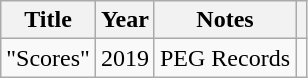<table class="wikitable plainrowheaders sortable">
<tr>
<th>Title</th>
<th>Year</th>
<th>Notes</th>
<th style="text-align: center;" class="unsortable"></th>
</tr>
<tr>
<td>"Scores"</td>
<td>2019</td>
<td>PEG Records</td>
<td style="text-align: center;"></td>
</tr>
</table>
